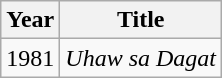<table class="wikitable table">
<tr>
<th>Year</th>
<th>Title</th>
</tr>
<tr>
<td>1981</td>
<td><em>Uhaw sa Dagat</em></td>
</tr>
</table>
